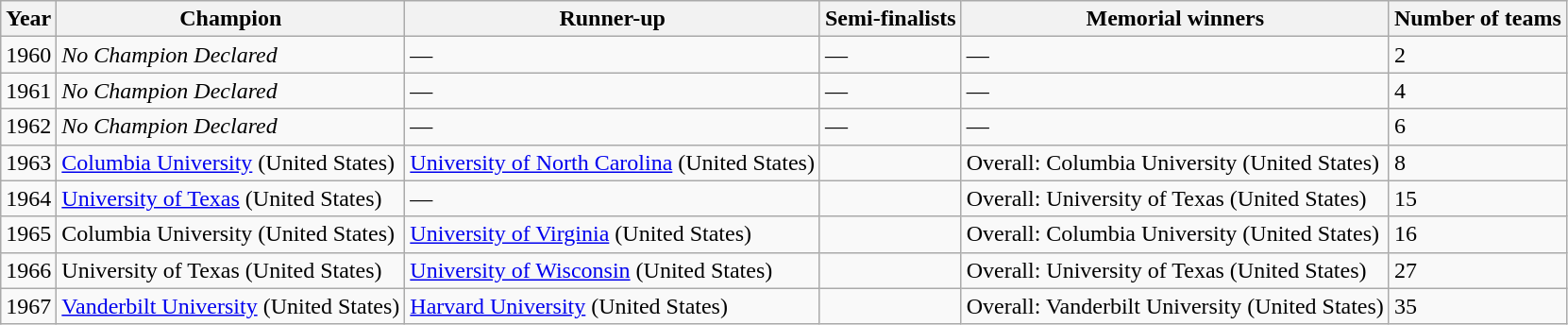<table class="wikitable">
<tr>
<th>Year</th>
<th>Champion</th>
<th>Runner-up</th>
<th>Semi-finalists</th>
<th>Memorial winners</th>
<th>Number of teams</th>
</tr>
<tr>
<td>1960</td>
<td><em>No Champion Declared</em></td>
<td>—</td>
<td>—</td>
<td>—</td>
<td>2</td>
</tr>
<tr>
<td>1961</td>
<td><em>No Champion Declared</em></td>
<td>—</td>
<td>—</td>
<td>—</td>
<td>4</td>
</tr>
<tr>
<td>1962</td>
<td><em>No Champion Declared</em></td>
<td>—</td>
<td>—</td>
<td>—</td>
<td>6</td>
</tr>
<tr>
<td>1963</td>
<td><a href='#'>Columbia University</a> (United States)</td>
<td><a href='#'>University of North Carolina</a> (United States)</td>
<td></td>
<td>Overall: Columbia University (United States)</td>
<td>8</td>
</tr>
<tr>
<td>1964</td>
<td><a href='#'>University of Texas</a> (United States)</td>
<td>—</td>
<td></td>
<td>Overall: University of Texas (United States)</td>
<td>15</td>
</tr>
<tr>
<td>1965</td>
<td>Columbia University (United States)</td>
<td><a href='#'>University of Virginia</a> (United States)</td>
<td></td>
<td>Overall: Columbia University (United States)</td>
<td>16</td>
</tr>
<tr>
<td>1966</td>
<td>University of Texas (United States)</td>
<td><a href='#'>University of Wisconsin</a> (United States)</td>
<td></td>
<td>Overall: University of Texas (United States)</td>
<td>27</td>
</tr>
<tr>
<td>1967</td>
<td><a href='#'>Vanderbilt University</a> (United States)</td>
<td><a href='#'>Harvard University</a> (United States)</td>
<td></td>
<td>Overall: Vanderbilt University (United States)</td>
<td>35</td>
</tr>
</table>
